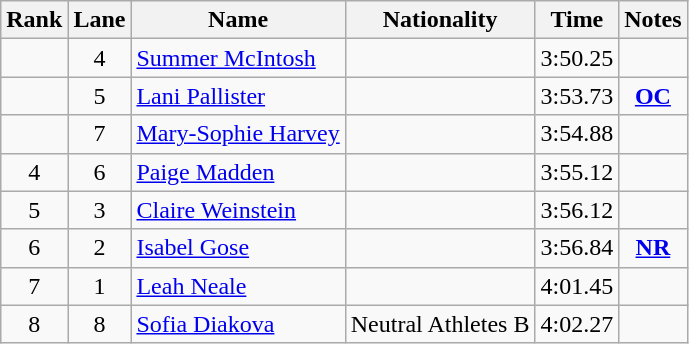<table class="wikitable sortable" style="text-align:center">
<tr>
<th>Rank</th>
<th>Lane</th>
<th>Name</th>
<th>Nationality</th>
<th>Time</th>
<th>Notes</th>
</tr>
<tr>
<td></td>
<td>4</td>
<td align=left><a href='#'>Summer McIntosh</a></td>
<td align=left></td>
<td>3:50.25</td>
<td></td>
</tr>
<tr>
<td></td>
<td>5</td>
<td align=left><a href='#'>Lani Pallister</a></td>
<td align=left></td>
<td>3:53.73</td>
<td><strong><a href='#'>OC</a></strong></td>
</tr>
<tr>
<td></td>
<td>7</td>
<td align=left><a href='#'>Mary-Sophie Harvey</a></td>
<td align=left></td>
<td>3:54.88</td>
<td></td>
</tr>
<tr>
<td>4</td>
<td>6</td>
<td align=left><a href='#'>Paige Madden</a></td>
<td align=left></td>
<td>3:55.12</td>
<td></td>
</tr>
<tr>
<td>5</td>
<td>3</td>
<td align=left><a href='#'>Claire Weinstein</a></td>
<td align=left></td>
<td>3:56.12</td>
<td></td>
</tr>
<tr>
<td>6</td>
<td>2</td>
<td align=left><a href='#'>Isabel Gose</a></td>
<td align=left></td>
<td>3:56.84</td>
<td><strong><a href='#'>NR</a></strong></td>
</tr>
<tr>
<td>7</td>
<td>1</td>
<td align=left><a href='#'>Leah Neale</a></td>
<td align=left></td>
<td>4:01.45</td>
<td></td>
</tr>
<tr>
<td>8</td>
<td>8</td>
<td align=left><a href='#'>Sofia Diakova</a></td>
<td align=left> Neutral Athletes B</td>
<td>4:02.27</td>
<td></td>
</tr>
</table>
